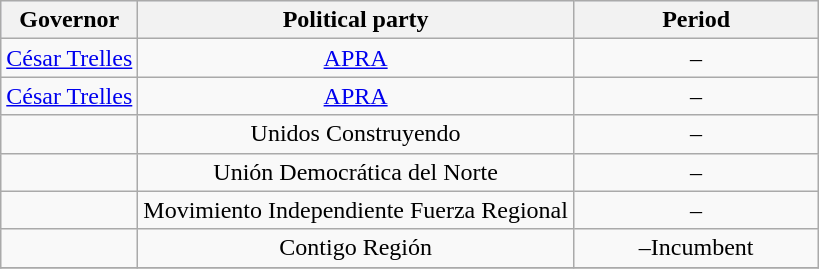<table class=wikitable>
<tr style="text-align:center; background:#e6e9ff;">
<th>Governor</th>
<th>Political party</th>
<th width=30%>Period<br></th>
</tr>
<tr>
<td align="center"><a href='#'>César Trelles</a></td>
<td align="center"><a href='#'>APRA</a></td>
<td align="center">–<br></td>
</tr>
<tr>
<td align="center"><a href='#'>César Trelles</a></td>
<td align="center"><a href='#'>APRA</a></td>
<td align="center">–<br></td>
</tr>
<tr>
<td align="center"></td>
<td align="center">Unidos Construyendo</td>
<td align="center">–<br></td>
</tr>
<tr>
<td align="center"></td>
<td align="center">Unión Democrática del Norte</td>
<td align="center">–<br></td>
</tr>
<tr>
<td align="center"></td>
<td align="center">Movimiento Independiente Fuerza Regional</td>
<td align="center">–<br></td>
</tr>
<tr>
<td align="center"></td>
<td align="center">Contigo Región</td>
<td align="center">–Incumbent<br></td>
</tr>
<tr>
</tr>
</table>
